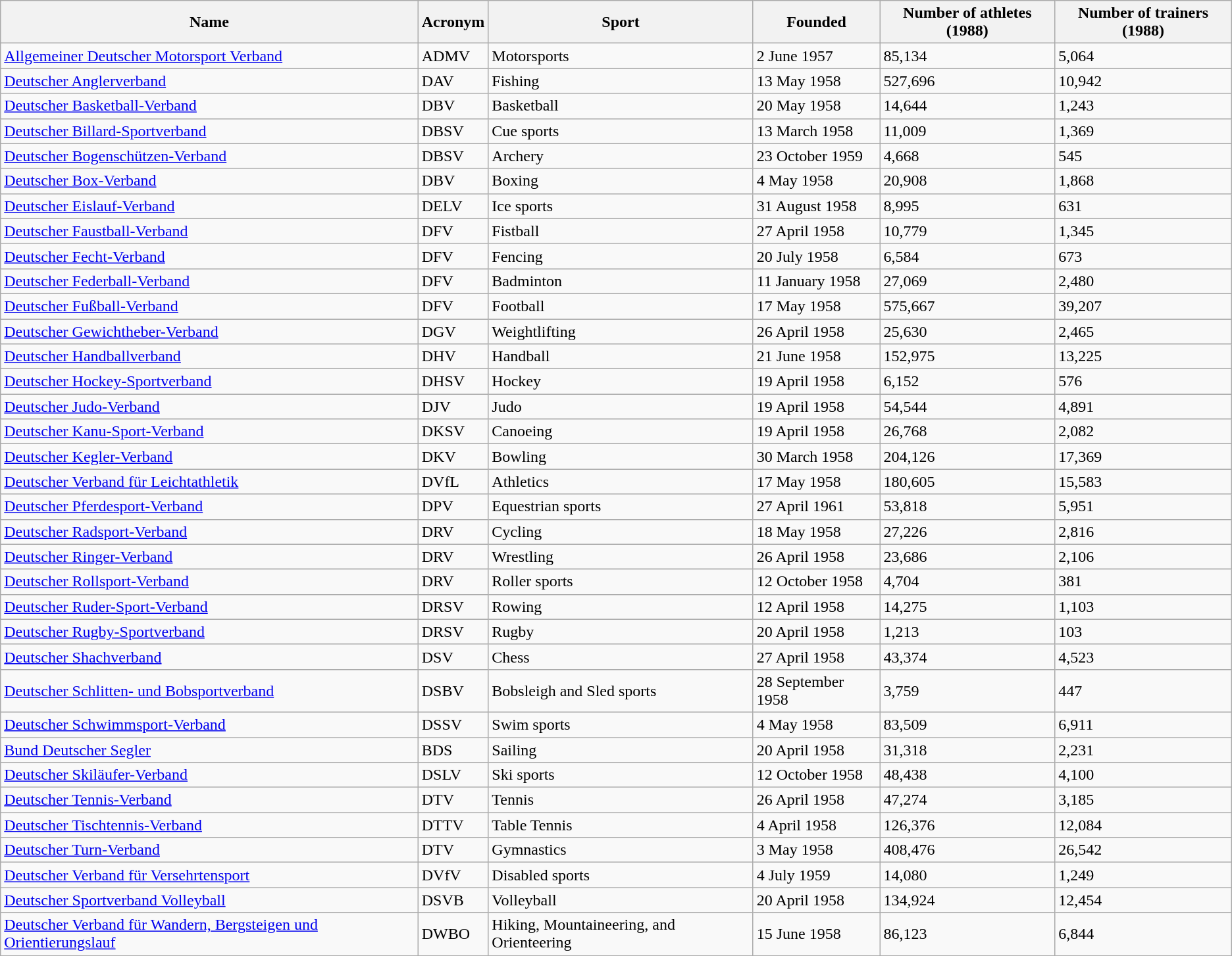<table class="wikitable sortable">
<tr>
<th>Name</th>
<th>Acronym</th>
<th>Sport</th>
<th>Founded</th>
<th>Number of athletes (1988)</th>
<th>Number of trainers (1988)</th>
</tr>
<tr>
<td><a href='#'>Allgemeiner Deutscher Motorsport Verband</a></td>
<td>ADMV </td>
<td>Motorsports</td>
<td>2 June 1957</td>
<td>85,134</td>
<td>5,064</td>
</tr>
<tr>
<td><a href='#'>Deutscher Anglerverband</a></td>
<td>DAV </td>
<td>Fishing</td>
<td>13 May 1958</td>
<td>527,696</td>
<td>10,942</td>
</tr>
<tr>
<td><a href='#'>Deutscher Basketball-Verband</a></td>
<td>DBV </td>
<td>Basketball</td>
<td>20 May 1958</td>
<td>14,644</td>
<td>1,243</td>
</tr>
<tr>
<td><a href='#'>Deutscher Billard-Sportverband</a></td>
<td>DBSV </td>
<td>Cue sports</td>
<td>13 March 1958</td>
<td>11,009</td>
<td>1,369</td>
</tr>
<tr>
<td><a href='#'>Deutscher Bogenschützen-Verband</a></td>
<td>DBSV </td>
<td>Archery</td>
<td>23 October 1959</td>
<td>4,668</td>
<td>545</td>
</tr>
<tr>
<td><a href='#'>Deutscher Box-Verband</a></td>
<td>DBV</td>
<td>Boxing</td>
<td>4 May 1958</td>
<td>20,908</td>
<td>1,868</td>
</tr>
<tr>
<td><a href='#'>Deutscher Eislauf-Verband</a></td>
<td>DELV </td>
<td>Ice sports</td>
<td>31 August 1958</td>
<td>8,995</td>
<td>631</td>
</tr>
<tr>
<td><a href='#'>Deutscher Faustball-Verband</a></td>
<td>DFV </td>
<td>Fistball</td>
<td>27 April 1958</td>
<td>10,779</td>
<td>1,345</td>
</tr>
<tr>
<td><a href='#'>Deutscher Fecht-Verband</a></td>
<td>DFV </td>
<td>Fencing</td>
<td>20 July 1958</td>
<td>6,584</td>
<td>673</td>
</tr>
<tr>
<td><a href='#'>Deutscher Federball-Verband</a></td>
<td>DFV</td>
<td>Badminton</td>
<td>11 January 1958</td>
<td>27,069</td>
<td>2,480</td>
</tr>
<tr>
<td><a href='#'>Deutscher Fußball-Verband</a></td>
<td>DFV </td>
<td>Football</td>
<td>17 May 1958</td>
<td>575,667</td>
<td>39,207</td>
</tr>
<tr>
<td><a href='#'>Deutscher Gewichtheber-Verband</a></td>
<td>DGV</td>
<td>Weightlifting</td>
<td>26 April 1958</td>
<td>25,630</td>
<td>2,465</td>
</tr>
<tr>
<td><a href='#'>Deutscher Handballverband</a></td>
<td>DHV </td>
<td>Handball</td>
<td>21 June 1958</td>
<td>152,975</td>
<td>13,225</td>
</tr>
<tr>
<td><a href='#'>Deutscher Hockey-Sportverband</a></td>
<td>DHSV</td>
<td>Hockey</td>
<td>19 April 1958</td>
<td>6,152</td>
<td>576</td>
</tr>
<tr>
<td><a href='#'>Deutscher Judo-Verband</a></td>
<td>DJV </td>
<td>Judo</td>
<td>19 April 1958</td>
<td>54,544</td>
<td>4,891</td>
</tr>
<tr>
<td><a href='#'>Deutscher Kanu-Sport-Verband</a></td>
<td>DKSV</td>
<td>Canoeing</td>
<td>19 April 1958</td>
<td>26,768</td>
<td>2,082</td>
</tr>
<tr>
<td><a href='#'>Deutscher Kegler-Verband</a></td>
<td>DKV</td>
<td>Bowling</td>
<td>30 March 1958</td>
<td>204,126</td>
<td>17,369</td>
</tr>
<tr>
<td><a href='#'>Deutscher Verband für Leichtathletik</a></td>
<td>DVfL </td>
<td>Athletics</td>
<td>17 May 1958</td>
<td>180,605</td>
<td>15,583</td>
</tr>
<tr>
<td><a href='#'>Deutscher Pferdesport-Verband</a></td>
<td>DPV </td>
<td>Equestrian sports</td>
<td>27 April 1961</td>
<td>53,818</td>
<td>5,951</td>
</tr>
<tr>
<td><a href='#'>Deutscher Radsport-Verband</a></td>
<td>DRV</td>
<td>Cycling</td>
<td>18 May 1958</td>
<td>27,226</td>
<td>2,816</td>
</tr>
<tr>
<td><a href='#'>Deutscher Ringer-Verband</a></td>
<td>DRV </td>
<td>Wrestling</td>
<td>26 April 1958</td>
<td>23,686</td>
<td>2,106</td>
</tr>
<tr>
<td><a href='#'>Deutscher Rollsport-Verband</a></td>
<td>DRV</td>
<td>Roller sports</td>
<td>12 October 1958</td>
<td>4,704</td>
<td>381</td>
</tr>
<tr>
<td><a href='#'>Deutscher Ruder-Sport-Verband</a></td>
<td>DRSV </td>
<td>Rowing</td>
<td>12 April 1958</td>
<td>14,275</td>
<td>1,103</td>
</tr>
<tr>
<td><a href='#'>Deutscher Rugby-Sportverband</a></td>
<td>DRSV</td>
<td>Rugby</td>
<td>20 April 1958</td>
<td>1,213</td>
<td>103</td>
</tr>
<tr>
<td><a href='#'>Deutscher Shachverband</a></td>
<td>DSV </td>
<td>Chess</td>
<td>27 April 1958</td>
<td>43,374</td>
<td>4,523</td>
</tr>
<tr>
<td><a href='#'>Deutscher Schlitten- und Bobsportverband</a></td>
<td>DSBV </td>
<td>Bobsleigh and Sled sports</td>
<td>28 September 1958</td>
<td>3,759</td>
<td>447</td>
</tr>
<tr>
<td><a href='#'>Deutscher Schwimmsport-Verband</a></td>
<td>DSSV </td>
<td>Swim sports</td>
<td>4 May 1958</td>
<td>83,509</td>
<td>6,911</td>
</tr>
<tr>
<td><a href='#'>Bund Deutscher Segler</a></td>
<td>BDS </td>
<td>Sailing</td>
<td>20 April 1958</td>
<td>31,318</td>
<td>2,231</td>
</tr>
<tr>
<td><a href='#'>Deutscher Skiläufer-Verband</a></td>
<td>DSLV</td>
<td>Ski sports</td>
<td>12 October 1958</td>
<td>48,438</td>
<td>4,100</td>
</tr>
<tr>
<td><a href='#'>Deutscher Tennis-Verband</a></td>
<td>DTV </td>
<td>Tennis</td>
<td>26 April 1958</td>
<td>47,274</td>
<td>3,185</td>
</tr>
<tr>
<td><a href='#'>Deutscher Tischtennis-Verband</a></td>
<td>DTTV </td>
<td>Table Tennis</td>
<td>4 April 1958</td>
<td>126,376</td>
<td>12,084</td>
</tr>
<tr>
<td><a href='#'>Deutscher Turn-Verband</a></td>
<td>DTV </td>
<td>Gymnastics</td>
<td>3 May 1958</td>
<td>408,476</td>
<td>26,542</td>
</tr>
<tr>
<td><a href='#'>Deutscher Verband für Versehrtensport</a></td>
<td>DVfV </td>
<td>Disabled sports</td>
<td>4 July 1959</td>
<td>14,080</td>
<td>1,249</td>
</tr>
<tr>
<td><a href='#'>Deutscher Sportverband Volleyball</a></td>
<td>DSVB</td>
<td>Volleyball</td>
<td>20 April 1958</td>
<td>134,924</td>
<td>12,454</td>
</tr>
<tr>
<td><a href='#'>Deutscher Verband für Wandern, Bergsteigen und Orientierungslauf</a></td>
<td>DWBO </td>
<td>Hiking, Mountaineering, and Orienteering</td>
<td>15 June 1958</td>
<td>86,123</td>
<td>6,844</td>
</tr>
<tr>
</tr>
</table>
